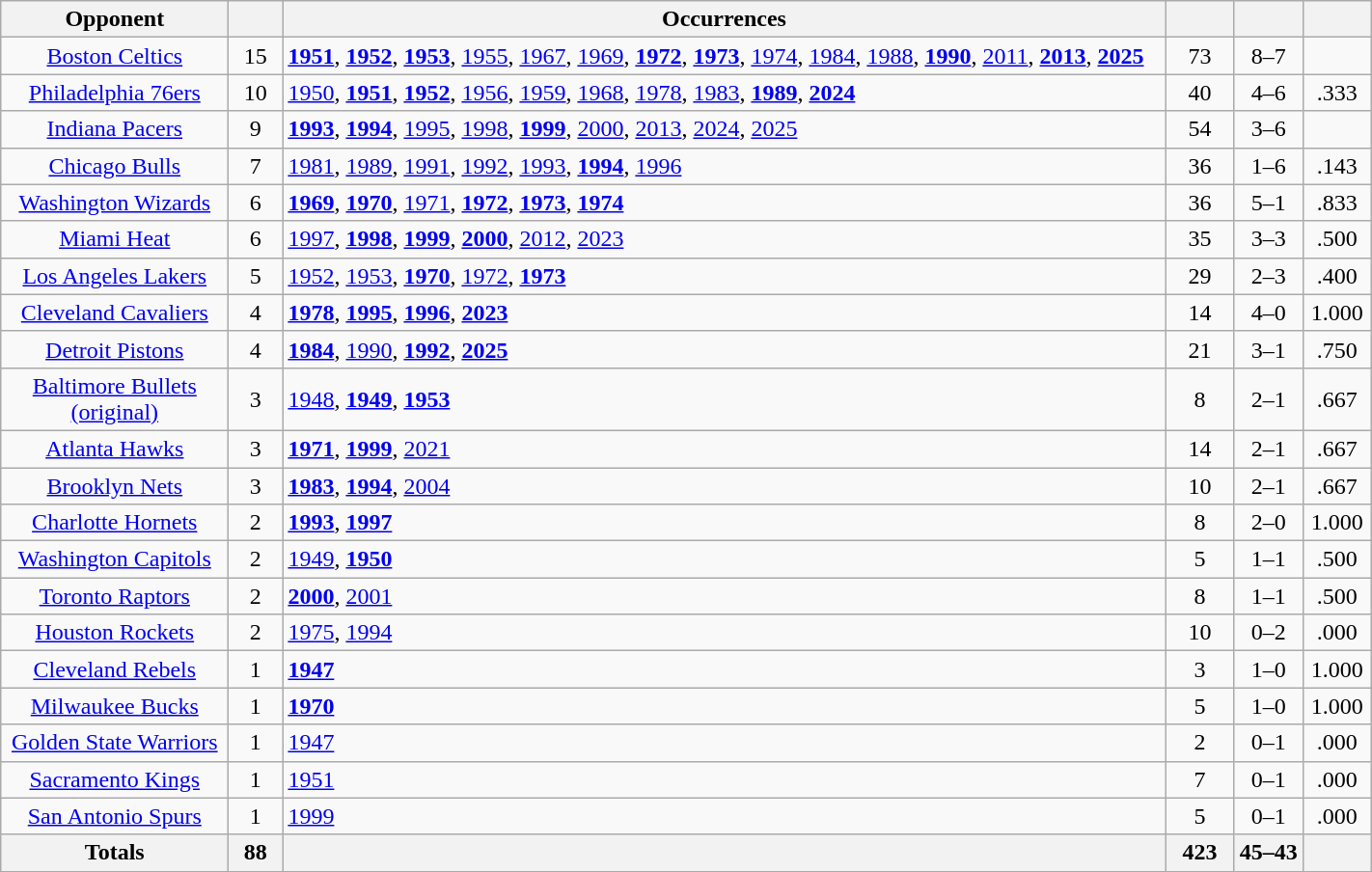<table class="wikitable sortable" style="text-align: center; width: 75%;">
<tr>
<th width="150">Opponent</th>
<th width="30"></th>
<th>Occurrences</th>
<th width="40"></th>
<th width="40"></th>
<th width="40"></th>
</tr>
<tr>
<td><a href='#'>Boston Celtics</a></td>
<td>15</td>
<td align=left><strong><a href='#'>1951</a></strong>, <strong><a href='#'>1952</a></strong>, <strong><a href='#'>1953</a></strong>, <a href='#'>1955</a>, <a href='#'>1967</a>, <a href='#'>1969</a>, <strong><a href='#'>1972</a></strong>, <strong><a href='#'>1973</a></strong>, <a href='#'>1974</a>, <a href='#'>1984</a>, <a href='#'>1988</a>, <strong><a href='#'>1990</a></strong>, <a href='#'>2011</a>, <strong><a href='#'>2013</a></strong>, <strong><a href='#'>2025</a></strong></td>
<td>73</td>
<td>8–7</td>
<td></td>
</tr>
<tr>
<td><a href='#'>Philadelphia 76ers</a></td>
<td>10</td>
<td align=left><a href='#'>1950</a>, <strong><a href='#'>1951</a></strong>, <strong><a href='#'>1952</a></strong>, <a href='#'>1956</a>, <a href='#'>1959</a>, <a href='#'>1968</a>, <a href='#'>1978</a>, <a href='#'>1983</a>, <strong><a href='#'>1989</a></strong>, <strong><a href='#'>2024</a></strong></td>
<td>40</td>
<td>4–6</td>
<td>.333</td>
</tr>
<tr>
<td><a href='#'>Indiana Pacers</a></td>
<td>9</td>
<td align=left><strong><a href='#'>1993</a></strong>, <strong><a href='#'>1994</a></strong>, <a href='#'>1995</a>, <a href='#'>1998</a>, <strong><a href='#'>1999</a></strong>, <a href='#'>2000</a>, <a href='#'>2013</a>, <a href='#'>2024</a>, <a href='#'>2025</a></td>
<td>54</td>
<td>3–6</td>
<td></td>
</tr>
<tr>
<td><a href='#'>Chicago Bulls</a></td>
<td>7</td>
<td align=left><a href='#'>1981</a>, <a href='#'>1989</a>, <a href='#'>1991</a>, <a href='#'>1992</a>, <a href='#'>1993</a>, <strong><a href='#'>1994</a></strong>, <a href='#'>1996</a></td>
<td>36</td>
<td>1–6</td>
<td>.143</td>
</tr>
<tr>
<td><a href='#'>Washington Wizards</a></td>
<td>6</td>
<td align=left><strong><a href='#'>1969</a></strong>, <strong><a href='#'>1970</a></strong>, <a href='#'>1971</a>, <strong><a href='#'>1972</a></strong>, <strong><a href='#'>1973</a></strong>, <strong><a href='#'>1974</a></strong></td>
<td>36</td>
<td>5–1</td>
<td>.833</td>
</tr>
<tr>
<td><a href='#'>Miami Heat</a></td>
<td>6</td>
<td align=left><a href='#'>1997</a>, <strong><a href='#'>1998</a></strong>, <strong><a href='#'>1999</a></strong>, <strong><a href='#'>2000</a></strong>, <a href='#'>2012</a>, <a href='#'>2023</a></td>
<td>35</td>
<td>3–3</td>
<td>.500</td>
</tr>
<tr>
<td><a href='#'>Los Angeles Lakers</a></td>
<td>5</td>
<td align=left><a href='#'>1952</a>, <a href='#'>1953</a>, <strong><a href='#'>1970</a></strong>, <a href='#'>1972</a>, <strong><a href='#'>1973</a></strong></td>
<td>29</td>
<td>2–3</td>
<td>.400</td>
</tr>
<tr>
<td><a href='#'>Cleveland Cavaliers</a></td>
<td>4</td>
<td align=left><strong><a href='#'>1978</a></strong>, <strong><a href='#'>1995</a></strong>, <strong><a href='#'>1996</a></strong>, <strong><a href='#'>2023</a></strong></td>
<td>14</td>
<td>4–0</td>
<td>1.000</td>
</tr>
<tr>
<td><a href='#'>Detroit Pistons</a></td>
<td>4</td>
<td align=left><strong><a href='#'>1984</a></strong>, <a href='#'>1990</a>, <strong><a href='#'>1992</a></strong>, <strong><a href='#'>2025</a></strong></td>
<td>21</td>
<td>3–1</td>
<td>.750</td>
</tr>
<tr>
<td><a href='#'>Baltimore Bullets (original)</a></td>
<td>3</td>
<td align=left><a href='#'>1948</a>, <strong><a href='#'>1949</a></strong>, <strong><a href='#'>1953</a></strong></td>
<td>8</td>
<td>2–1</td>
<td>.667</td>
</tr>
<tr>
<td><a href='#'>Atlanta Hawks</a></td>
<td>3</td>
<td align=left><strong><a href='#'>1971</a></strong>, <strong><a href='#'>1999</a></strong>, <a href='#'>2021</a></td>
<td>14</td>
<td>2–1</td>
<td>.667</td>
</tr>
<tr>
<td><a href='#'>Brooklyn Nets</a></td>
<td>3</td>
<td align=left><strong><a href='#'>1983</a></strong>, <strong><a href='#'>1994</a></strong>, <a href='#'>2004</a></td>
<td>10</td>
<td>2–1</td>
<td>.667</td>
</tr>
<tr>
<td><a href='#'>Charlotte Hornets</a></td>
<td>2</td>
<td align=left><strong><a href='#'>1993</a></strong>, <strong><a href='#'>1997</a></strong></td>
<td>8</td>
<td>2–0</td>
<td>1.000</td>
</tr>
<tr>
<td><a href='#'>Washington Capitols</a></td>
<td>2</td>
<td align=left><a href='#'>1949</a>, <strong><a href='#'>1950</a></strong></td>
<td>5</td>
<td>1–1</td>
<td>.500</td>
</tr>
<tr>
<td><a href='#'>Toronto Raptors</a></td>
<td>2</td>
<td align=left><strong><a href='#'>2000</a></strong>, <a href='#'>2001</a></td>
<td>8</td>
<td>1–1</td>
<td>.500</td>
</tr>
<tr>
<td><a href='#'>Houston Rockets</a></td>
<td>2</td>
<td align=left><a href='#'>1975</a>, <a href='#'>1994</a></td>
<td>10</td>
<td>0–2</td>
<td>.000</td>
</tr>
<tr>
<td><a href='#'>Cleveland Rebels</a></td>
<td>1</td>
<td align=left><strong><a href='#'>1947</a></strong></td>
<td>3</td>
<td>1–0</td>
<td>1.000</td>
</tr>
<tr>
<td><a href='#'>Milwaukee Bucks</a></td>
<td>1</td>
<td align=left><strong><a href='#'>1970</a></strong></td>
<td>5</td>
<td>1–0</td>
<td>1.000</td>
</tr>
<tr>
<td><a href='#'>Golden State Warriors</a></td>
<td>1</td>
<td align=left><a href='#'>1947</a></td>
<td>2</td>
<td>0–1</td>
<td>.000</td>
</tr>
<tr>
<td><a href='#'>Sacramento Kings</a></td>
<td>1</td>
<td align=left><a href='#'>1951</a></td>
<td>7</td>
<td>0–1</td>
<td>.000</td>
</tr>
<tr>
<td><a href='#'>San Antonio Spurs</a></td>
<td>1</td>
<td align=left><a href='#'>1999</a></td>
<td>5</td>
<td>0–1</td>
<td>.000</td>
</tr>
<tr>
<th width="150">Totals</th>
<th width="30">88</th>
<th></th>
<th width="40">423</th>
<th width="40">45–43</th>
<th width="40"></th>
</tr>
</table>
